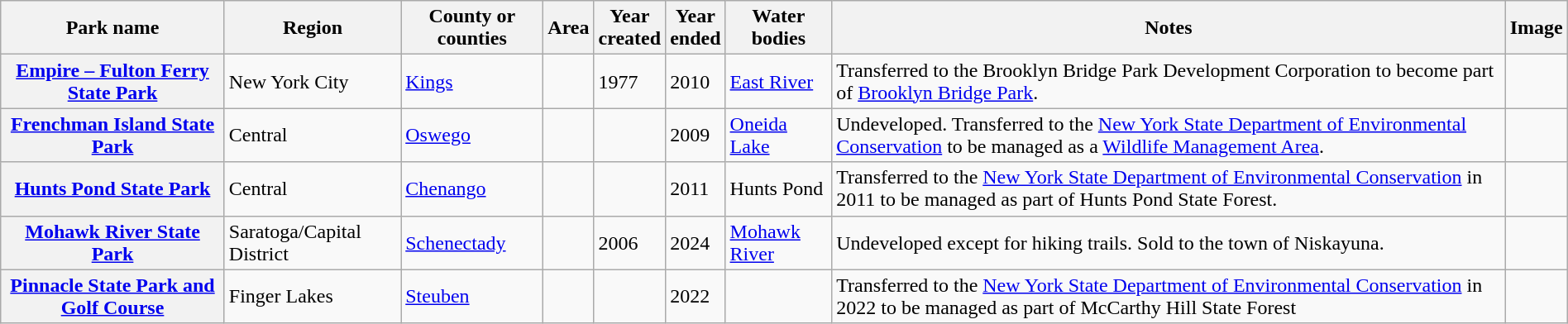<table class="wikitable sortable" style="width:100%">
<tr>
<th style="width:*;" scope="col">Park name</th>
<th style="width:*;" scope="col">Region</th>
<th style="width:*;" scope="col">County or counties</th>
<th style="width:*;" scope="col">Area</th>
<th style="width:*;" scope="col" data-sort-type="number">Year <br>created</th>
<th style="width:*;" scope="col" data-sort-type="number">Year <br>ended</th>
<th style="width:*;" scope="col">Water bodies</th>
<th style="width:*;" scope="col">Notes</th>
<th style="width:*;" class="unsortable" scope="col">Image</th>
</tr>
<tr>
<th scope="row"><a href='#'>Empire – Fulton Ferry State Park</a></th>
<td>New York City</td>
<td><a href='#'>Kings</a></td>
<td></td>
<td>1977</td>
<td>2010</td>
<td><a href='#'>East River</a></td>
<td>Transferred to the Brooklyn Bridge Park Development Corporation to become part of <a href='#'>Brooklyn Bridge Park</a>.</td>
<td></td>
</tr>
<tr>
<th scope="row"><a href='#'>Frenchman Island State Park</a></th>
<td>Central</td>
<td><a href='#'>Oswego</a></td>
<td></td>
<td></td>
<td>2009</td>
<td><a href='#'>Oneida Lake</a></td>
<td>Undeveloped. Transferred to the <a href='#'>New York State Department of Environmental Conservation</a> to be managed as a <a href='#'>Wildlife Management Area</a>.</td>
<td></td>
</tr>
<tr>
<th scope="row"><a href='#'>Hunts Pond State Park</a></th>
<td>Central</td>
<td><a href='#'>Chenango</a></td>
<td></td>
<td></td>
<td>2011</td>
<td>Hunts Pond</td>
<td>Transferred to the <a href='#'>New York State Department of Environmental Conservation</a> in 2011 to be managed as part of Hunts Pond State Forest.</td>
<td></td>
</tr>
<tr>
<th><a href='#'>Mohawk River State Park</a></th>
<td>Saratoga/Capital District</td>
<td><a href='#'>Schenectady</a></td>
<td></td>
<td>2006</td>
<td>2024</td>
<td><a href='#'>Mohawk River</a></td>
<td>Undeveloped except for hiking trails. Sold to the town of Niskayuna.</td>
<td></td>
</tr>
<tr>
<th scope="row"><a href='#'>Pinnacle State Park and Golf Course</a></th>
<td>Finger Lakes</td>
<td><a href='#'>Steuben</a></td>
<td></td>
<td></td>
<td>2022</td>
<td></td>
<td>Transferred to the <a href='#'>New York State Department of Environmental Conservation</a> in 2022 to be managed as part of McCarthy Hill State Forest</td>
<td></td>
</tr>
</table>
